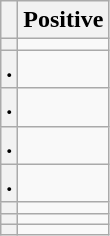<table class="wikitable">
<tr>
<th> </th>
<th>Positive</th>
</tr>
<tr>
<th></th>
<td></td>
</tr>
<tr>
<th>.</th>
<td></td>
</tr>
<tr>
<th>.</th>
<td></td>
</tr>
<tr>
<th>.</th>
<td></td>
</tr>
<tr>
<th>.</th>
<td></td>
</tr>
<tr>
<th></th>
<td></td>
</tr>
<tr>
<th></th>
<td></td>
</tr>
<tr>
<th></th>
<td></td>
</tr>
</table>
